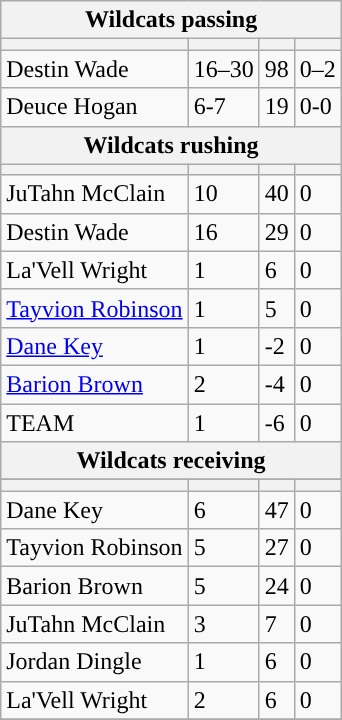<table class="wikitable plainrowheaders">
<tr>
<th colspan="6">Wildcats passing</th>
</tr>
<tr>
<th scope="col"></th>
<th scope="col"></th>
<th scope="col"></th>
<th scope="col"></th>
</tr>
<tr>
<td>Destin Wade</td>
<td>16–30</td>
<td>98</td>
<td>0–2</td>
</tr>
<tr>
<td>Deuce Hogan</td>
<td>6-7</td>
<td>19</td>
<td>0-0</td>
</tr>
<tr>
<th colspan="6">Wildcats rushing</th>
</tr>
<tr>
<th scope="col"></th>
<th scope="col"></th>
<th scope="col"></th>
<th scope="col"></th>
</tr>
<tr>
<td>JuTahn McClain</td>
<td>10</td>
<td>40</td>
<td>0</td>
</tr>
<tr>
<td>Destin Wade</td>
<td>16</td>
<td>29</td>
<td>0</td>
</tr>
<tr>
<td>La'Vell Wright</td>
<td>1</td>
<td>6</td>
<td>0</td>
</tr>
<tr>
<td><a href='#'>Tayvion Robinson</a></td>
<td>1</td>
<td>5</td>
<td>0</td>
</tr>
<tr>
<td><a href='#'>Dane Key</a></td>
<td>1</td>
<td>-2</td>
<td>0</td>
</tr>
<tr>
<td><a href='#'>Barion Brown</a></td>
<td>2</td>
<td>-4</td>
<td>0</td>
</tr>
<tr>
<td>TEAM</td>
<td>1</td>
<td>-6</td>
<td>0</td>
</tr>
<tr>
<th colspan="6">Wildcats receiving</th>
</tr>
<tr>
</tr>
<tr>
<th scope="col"></th>
<th scope="col"></th>
<th scope="col"></th>
<th scope="col"></th>
</tr>
<tr>
<td>Dane Key</td>
<td>6</td>
<td>47</td>
<td>0</td>
</tr>
<tr>
<td>Tayvion Robinson</td>
<td>5</td>
<td>27</td>
<td>0</td>
</tr>
<tr>
<td>Barion Brown</td>
<td>5</td>
<td>24</td>
<td>0</td>
</tr>
<tr>
<td>JuTahn McClain</td>
<td>3</td>
<td>7</td>
<td>0</td>
</tr>
<tr>
<td>Jordan Dingle</td>
<td>1</td>
<td>6</td>
<td>0</td>
</tr>
<tr>
<td>La'Vell Wright</td>
<td>2</td>
<td>6</td>
<td>0</td>
</tr>
<tr>
</tr>
</table>
